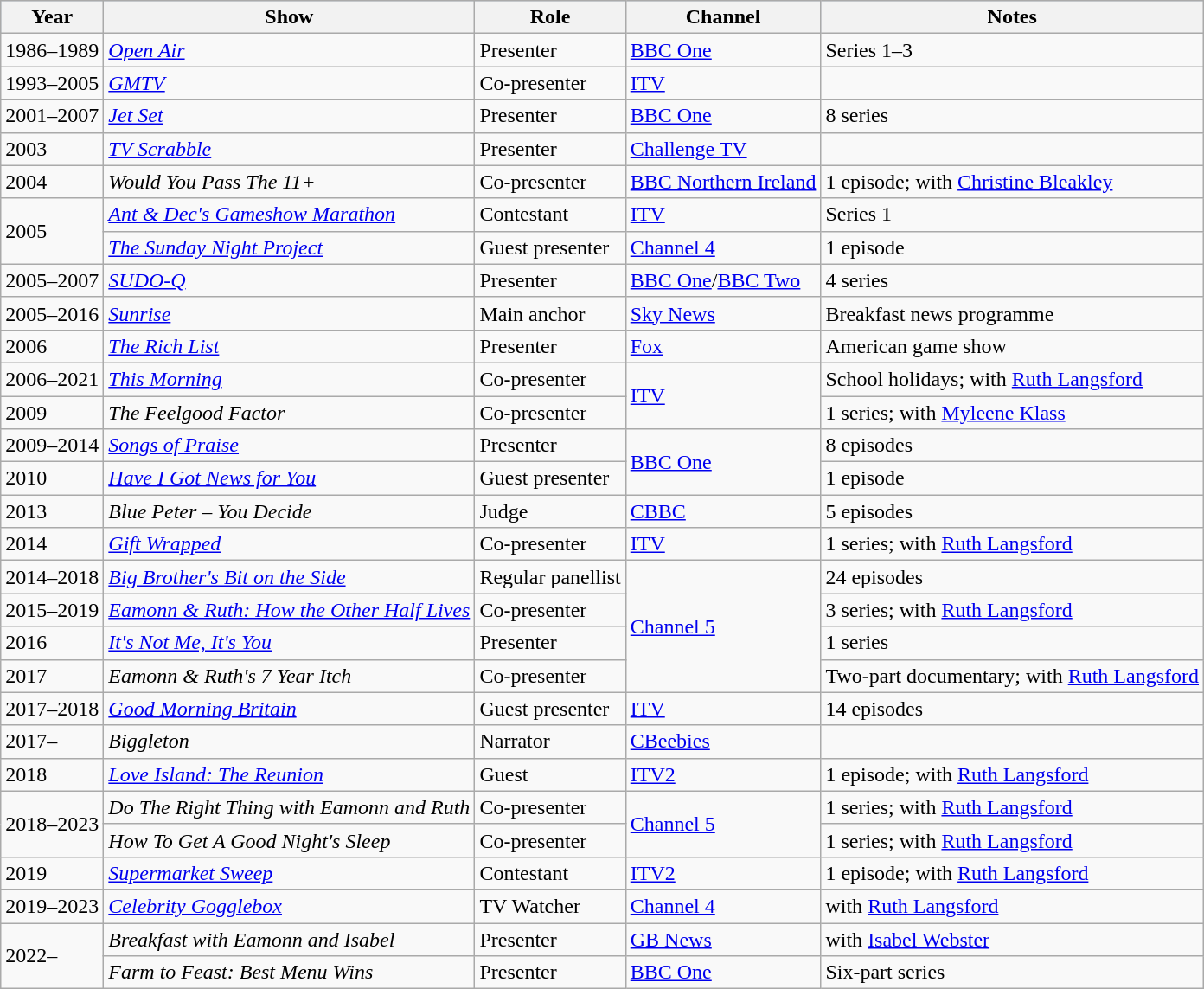<table class="wikitable">
<tr style="background:#b0c4de; text-align:center;">
<th>Year</th>
<th>Show</th>
<th>Role</th>
<th>Channel</th>
<th>Notes</th>
</tr>
<tr>
<td>1986–1989</td>
<td><em><a href='#'>Open Air</a></em></td>
<td>Presenter</td>
<td><a href='#'>BBC One</a></td>
<td>Series 1–3</td>
</tr>
<tr>
<td>1993–2005</td>
<td><em><a href='#'>GMTV</a></em></td>
<td>Co-presenter</td>
<td><a href='#'>ITV</a></td>
<td></td>
</tr>
<tr>
<td>2001–2007</td>
<td><em><a href='#'>Jet Set</a></em></td>
<td>Presenter</td>
<td><a href='#'>BBC One</a></td>
<td>8 series</td>
</tr>
<tr>
<td>2003</td>
<td><em><a href='#'>TV Scrabble</a></em></td>
<td>Presenter</td>
<td><a href='#'>Challenge TV</a></td>
<td></td>
</tr>
<tr>
<td>2004</td>
<td><em>Would You Pass The 11+</em></td>
<td>Co-presenter</td>
<td><a href='#'>BBC Northern Ireland</a></td>
<td>1 episode; with <a href='#'>Christine Bleakley</a></td>
</tr>
<tr>
<td rowspan="2">2005</td>
<td><em><a href='#'>Ant & Dec's Gameshow Marathon</a></em></td>
<td>Contestant</td>
<td><a href='#'>ITV</a></td>
<td>Series 1</td>
</tr>
<tr>
<td><em><a href='#'>The Sunday Night Project</a></em></td>
<td>Guest presenter</td>
<td><a href='#'>Channel 4</a></td>
<td>1 episode</td>
</tr>
<tr>
<td>2005–2007</td>
<td><em><a href='#'>SUDO-Q</a></em></td>
<td>Presenter</td>
<td><a href='#'>BBC One</a>/<a href='#'>BBC Two</a></td>
<td>4 series</td>
</tr>
<tr>
<td>2005–2016</td>
<td><em><a href='#'>Sunrise</a></em></td>
<td>Main anchor</td>
<td><a href='#'>Sky News</a></td>
<td>Breakfast news programme</td>
</tr>
<tr>
<td>2006</td>
<td><em><a href='#'>The Rich List</a></em></td>
<td>Presenter</td>
<td><a href='#'>Fox</a></td>
<td>American game show</td>
</tr>
<tr>
<td>2006–2021</td>
<td><em><a href='#'>This Morning</a></em></td>
<td>Co-presenter</td>
<td rowspan=2><a href='#'>ITV</a></td>
<td>School holidays; with <a href='#'>Ruth Langsford</a></td>
</tr>
<tr>
<td>2009</td>
<td><em>The Feelgood Factor</em></td>
<td>Co-presenter</td>
<td>1 series; with <a href='#'>Myleene Klass</a></td>
</tr>
<tr>
<td>2009–2014</td>
<td><em><a href='#'>Songs of Praise</a></em></td>
<td>Presenter</td>
<td rowspan=2><a href='#'>BBC One</a></td>
<td>8 episodes</td>
</tr>
<tr>
<td>2010</td>
<td><em><a href='#'>Have I Got News for You</a></em></td>
<td>Guest presenter</td>
<td>1 episode</td>
</tr>
<tr>
<td>2013</td>
<td><em>Blue Peter – You Decide</em></td>
<td>Judge</td>
<td><a href='#'>CBBC</a></td>
<td>5 episodes</td>
</tr>
<tr>
<td>2014</td>
<td><em><a href='#'>Gift Wrapped</a></em></td>
<td>Co-presenter</td>
<td><a href='#'>ITV</a></td>
<td>1 series; with <a href='#'>Ruth Langsford</a></td>
</tr>
<tr>
<td>2014–2018</td>
<td><em><a href='#'>Big Brother's Bit on the Side</a></em></td>
<td>Regular panellist</td>
<td rowspan="4"><a href='#'>Channel 5</a></td>
<td>24 episodes</td>
</tr>
<tr>
<td>2015–2019</td>
<td><em><a href='#'>Eamonn & Ruth: How the Other Half Lives</a></em></td>
<td>Co-presenter</td>
<td>3 series; with <a href='#'>Ruth Langsford</a></td>
</tr>
<tr>
<td>2016</td>
<td><em><a href='#'>It's Not Me, It's You</a></em></td>
<td>Presenter</td>
<td>1 series</td>
</tr>
<tr>
<td>2017</td>
<td><em>Eamonn & Ruth's 7 Year Itch</em></td>
<td>Co-presenter</td>
<td>Two-part documentary; with <a href='#'>Ruth Langsford</a></td>
</tr>
<tr>
<td rowspan=1>2017–2018</td>
<td><em><a href='#'>Good Morning Britain</a></em></td>
<td>Guest presenter</td>
<td><a href='#'>ITV</a></td>
<td>14 episodes</td>
</tr>
<tr>
<td>2017–</td>
<td><em>Biggleton</em></td>
<td>Narrator</td>
<td><a href='#'>CBeebies</a></td>
<td></td>
</tr>
<tr>
<td>2018</td>
<td><em><a href='#'>Love Island: The Reunion</a></em></td>
<td>Guest</td>
<td><a href='#'>ITV2</a></td>
<td>1 episode; with <a href='#'>Ruth Langsford</a></td>
</tr>
<tr>
<td rowspan="2">2018–2023</td>
<td><em>Do The Right Thing with Eamonn and Ruth</em></td>
<td>Co-presenter</td>
<td rowspan="2"><a href='#'>Channel 5</a></td>
<td>1 series; with <a href='#'>Ruth Langsford</a></td>
</tr>
<tr>
<td><em>How To Get A Good Night's Sleep</em></td>
<td>Co-presenter</td>
<td>1 series; with <a href='#'>Ruth Langsford</a></td>
</tr>
<tr>
<td>2019</td>
<td><em><a href='#'>Supermarket Sweep</a></em></td>
<td>Contestant</td>
<td><a href='#'>ITV2</a></td>
<td>1 episode; with <a href='#'>Ruth Langsford</a></td>
</tr>
<tr>
<td>2019–2023</td>
<td><em><a href='#'>Celebrity Gogglebox</a></em></td>
<td>TV Watcher</td>
<td><a href='#'>Channel 4</a></td>
<td>with <a href='#'>Ruth Langsford</a></td>
</tr>
<tr>
<td rowspan=2>2022–</td>
<td><em>Breakfast with Eamonn and Isabel</em></td>
<td>Presenter</td>
<td><a href='#'>GB News</a></td>
<td>with <a href='#'>Isabel Webster</a></td>
</tr>
<tr>
<td><em>Farm to Feast: Best Menu Wins</em></td>
<td>Presenter</td>
<td><a href='#'>BBC One</a></td>
<td>Six-part series</td>
</tr>
</table>
